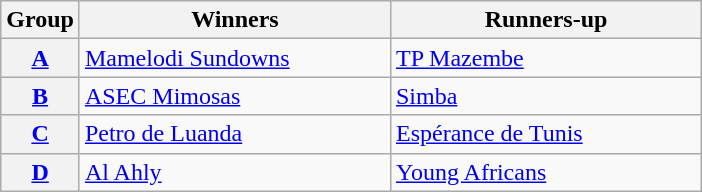<table class="wikitable">
<tr>
<th>Group</th>
<th width=200>Winners</th>
<th width=200>Runners-up</th>
</tr>
<tr>
<th><a href='#'>A</a></th>
<td> <a href='#'>Mamelodi Sundowns</a></td>
<td> <a href='#'>TP Mazembe</a></td>
</tr>
<tr>
<th><a href='#'>B</a></th>
<td> <a href='#'>ASEC Mimosas</a></td>
<td> <a href='#'>Simba</a></td>
</tr>
<tr>
<th><a href='#'>C</a></th>
<td> <a href='#'>Petro de Luanda</a></td>
<td> <a href='#'>Espérance de Tunis</a></td>
</tr>
<tr>
<th><a href='#'>D</a></th>
<td> <a href='#'>Al Ahly</a></td>
<td> <a href='#'>Young Africans</a></td>
</tr>
</table>
